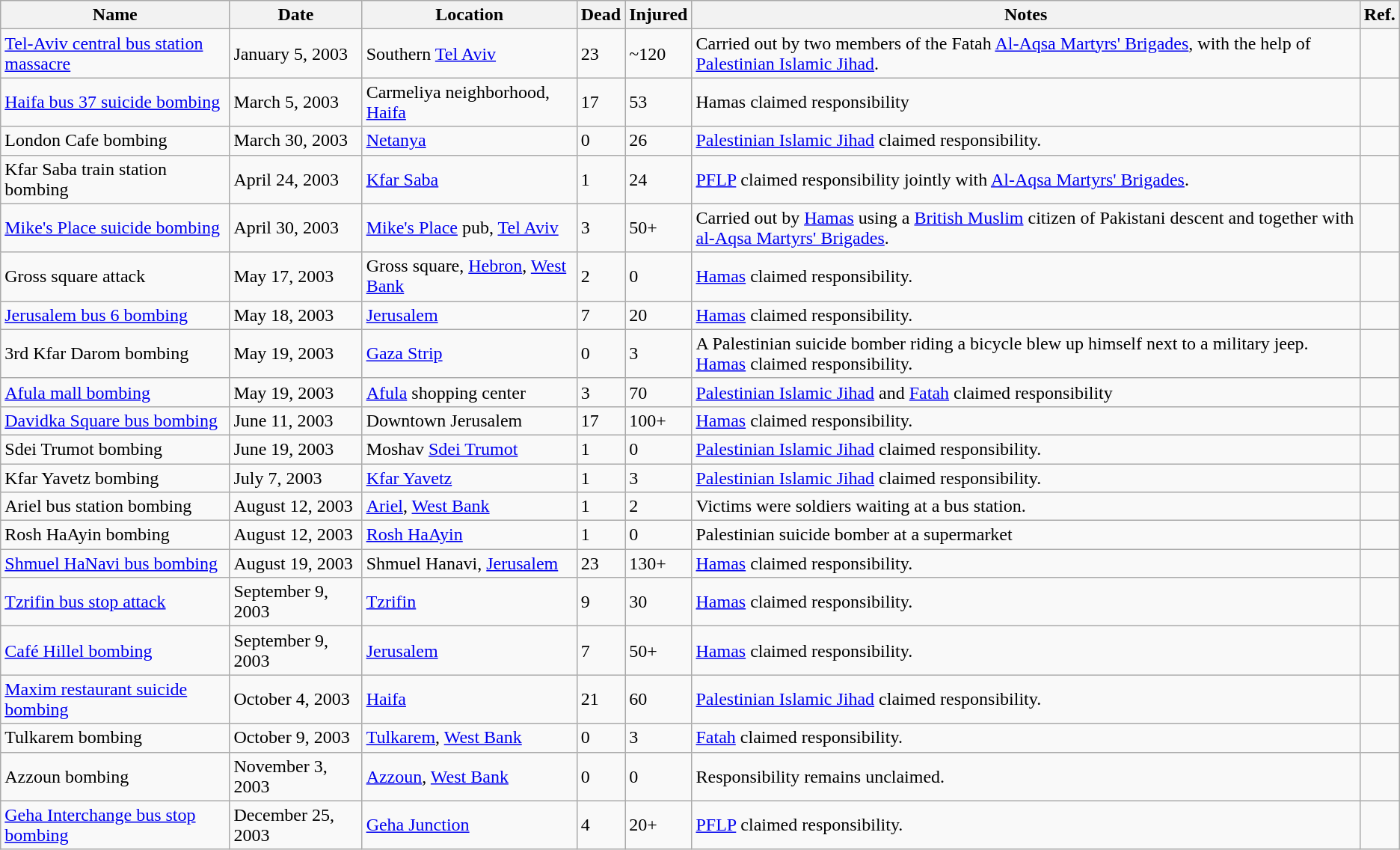<table class="wikitable sortable">
<tr>
<th>Name</th>
<th>Date</th>
<th>Location</th>
<th>Dead</th>
<th>Injured</th>
<th>Notes</th>
<th>Ref.</th>
</tr>
<tr>
<td><a href='#'>Tel-Aviv central bus station massacre</a></td>
<td>January 5, 2003</td>
<td>Southern <a href='#'>Tel Aviv</a></td>
<td>23</td>
<td>~120</td>
<td>Carried out by two members of the Fatah <a href='#'>Al-Aqsa Martyrs' Brigades</a>, with the help of <a href='#'>Palestinian Islamic Jihad</a>.</td>
<td></td>
</tr>
<tr>
<td><a href='#'>Haifa bus 37 suicide bombing</a></td>
<td>March 5, 2003</td>
<td>Carmeliya neighborhood, <a href='#'>Haifa</a></td>
<td>17</td>
<td>53</td>
<td>Hamas claimed responsibility</td>
<td></td>
</tr>
<tr>
<td>London Cafe bombing</td>
<td>March 30, 2003</td>
<td><a href='#'>Netanya</a></td>
<td>0</td>
<td>26</td>
<td><a href='#'>Palestinian Islamic Jihad</a> claimed responsibility.</td>
<td></td>
</tr>
<tr>
<td>Kfar Saba train station bombing</td>
<td>April 24, 2003</td>
<td><a href='#'>Kfar Saba</a></td>
<td>1</td>
<td>24</td>
<td><a href='#'>PFLP</a> claimed responsibility jointly with <a href='#'>Al-Aqsa Martyrs' Brigades</a>.</td>
<td></td>
</tr>
<tr>
<td><a href='#'>Mike's Place suicide bombing</a></td>
<td>April 30, 2003</td>
<td><a href='#'>Mike's Place</a> pub, <a href='#'>Tel Aviv</a></td>
<td>3</td>
<td>50+</td>
<td>Carried out by <a href='#'>Hamas</a> using a <a href='#'>British Muslim</a> citizen of Pakistani descent and together with <a href='#'>al-Aqsa Martyrs' Brigades</a>.</td>
<td></td>
</tr>
<tr>
<td>Gross square attack</td>
<td>May 17, 2003</td>
<td>Gross square, <a href='#'>Hebron</a>, <a href='#'>West Bank</a></td>
<td>2</td>
<td>0</td>
<td><a href='#'>Hamas</a> claimed responsibility.</td>
<td></td>
</tr>
<tr>
<td><a href='#'>Jerusalem bus 6 bombing</a></td>
<td>May 18, 2003</td>
<td><a href='#'>Jerusalem</a></td>
<td>7</td>
<td>20</td>
<td><a href='#'>Hamas</a> claimed responsibility.</td>
<td></td>
</tr>
<tr>
<td>3rd Kfar Darom bombing</td>
<td>May 19, 2003</td>
<td><a href='#'>Gaza Strip</a></td>
<td>0</td>
<td>3</td>
<td>A Palestinian suicide bomber riding a bicycle blew up himself next to a military jeep. <a href='#'>Hamas</a> claimed responsibility.</td>
<td></td>
</tr>
<tr>
<td><a href='#'>Afula mall bombing</a></td>
<td>May 19, 2003</td>
<td><a href='#'>Afula</a> shopping center</td>
<td>3</td>
<td>70</td>
<td><a href='#'>Palestinian Islamic Jihad</a> and <a href='#'>Fatah</a> claimed responsibility</td>
<td></td>
</tr>
<tr>
<td><a href='#'>Davidka Square bus bombing</a></td>
<td>June 11, 2003</td>
<td>Downtown Jerusalem</td>
<td>17</td>
<td>100+</td>
<td><a href='#'>Hamas</a> claimed responsibility.</td>
<td></td>
</tr>
<tr>
<td>Sdei Trumot bombing</td>
<td>June 19, 2003</td>
<td>Moshav <a href='#'>Sdei Trumot</a></td>
<td>1</td>
<td>0</td>
<td><a href='#'>Palestinian Islamic Jihad</a> claimed responsibility.</td>
<td></td>
</tr>
<tr>
<td>Kfar Yavetz bombing</td>
<td>July 7, 2003</td>
<td><a href='#'>Kfar Yavetz</a></td>
<td>1</td>
<td>3</td>
<td><a href='#'>Palestinian Islamic Jihad</a> claimed responsibility.</td>
<td></td>
</tr>
<tr>
<td>Ariel bus station bombing</td>
<td>August 12, 2003</td>
<td><a href='#'>Ariel</a>, <a href='#'>West Bank</a></td>
<td>1</td>
<td>2</td>
<td>Victims were soldiers waiting at a bus station.</td>
<td></td>
</tr>
<tr>
<td>Rosh HaAyin bombing</td>
<td>August 12, 2003</td>
<td><a href='#'>Rosh HaAyin</a></td>
<td>1</td>
<td>0</td>
<td>Palestinian suicide bomber at a supermarket</td>
<td></td>
</tr>
<tr>
<td><a href='#'>Shmuel HaNavi bus bombing</a></td>
<td>August 19, 2003</td>
<td>Shmuel Hanavi, <a href='#'>Jerusalem</a></td>
<td>23</td>
<td>130+</td>
<td><a href='#'>Hamas</a> claimed responsibility.</td>
<td></td>
</tr>
<tr>
<td><a href='#'>Tzrifin bus stop attack</a></td>
<td>September 9, 2003</td>
<td><a href='#'>Tzrifin</a></td>
<td>9</td>
<td>30</td>
<td><a href='#'>Hamas</a> claimed responsibility.</td>
<td></td>
</tr>
<tr>
<td><a href='#'>Café Hillel bombing</a></td>
<td>September 9, 2003</td>
<td><a href='#'>Jerusalem</a></td>
<td>7</td>
<td>50+</td>
<td><a href='#'>Hamas</a> claimed responsibility.</td>
<td></td>
</tr>
<tr>
<td><a href='#'>Maxim restaurant suicide bombing</a></td>
<td>October 4, 2003</td>
<td><a href='#'>Haifa</a></td>
<td>21</td>
<td>60</td>
<td><a href='#'>Palestinian Islamic Jihad</a> claimed responsibility.</td>
<td></td>
</tr>
<tr>
<td>Tulkarem bombing</td>
<td>October 9, 2003</td>
<td><a href='#'>Tulkarem</a>, <a href='#'>West Bank</a></td>
<td>0</td>
<td>3</td>
<td><a href='#'>Fatah</a> claimed responsibility.</td>
<td></td>
</tr>
<tr>
<td>Azzoun bombing</td>
<td>November 3, 2003</td>
<td><a href='#'>Azzoun</a>, <a href='#'>West Bank</a></td>
<td>0</td>
<td>0</td>
<td>Responsibility remains unclaimed.</td>
<td></td>
</tr>
<tr>
<td><a href='#'>Geha Interchange bus stop bombing</a></td>
<td>December 25, 2003</td>
<td><a href='#'>Geha Junction</a></td>
<td>4</td>
<td>20+</td>
<td><a href='#'>PFLP</a> claimed responsibility.</td>
<td></td>
</tr>
</table>
